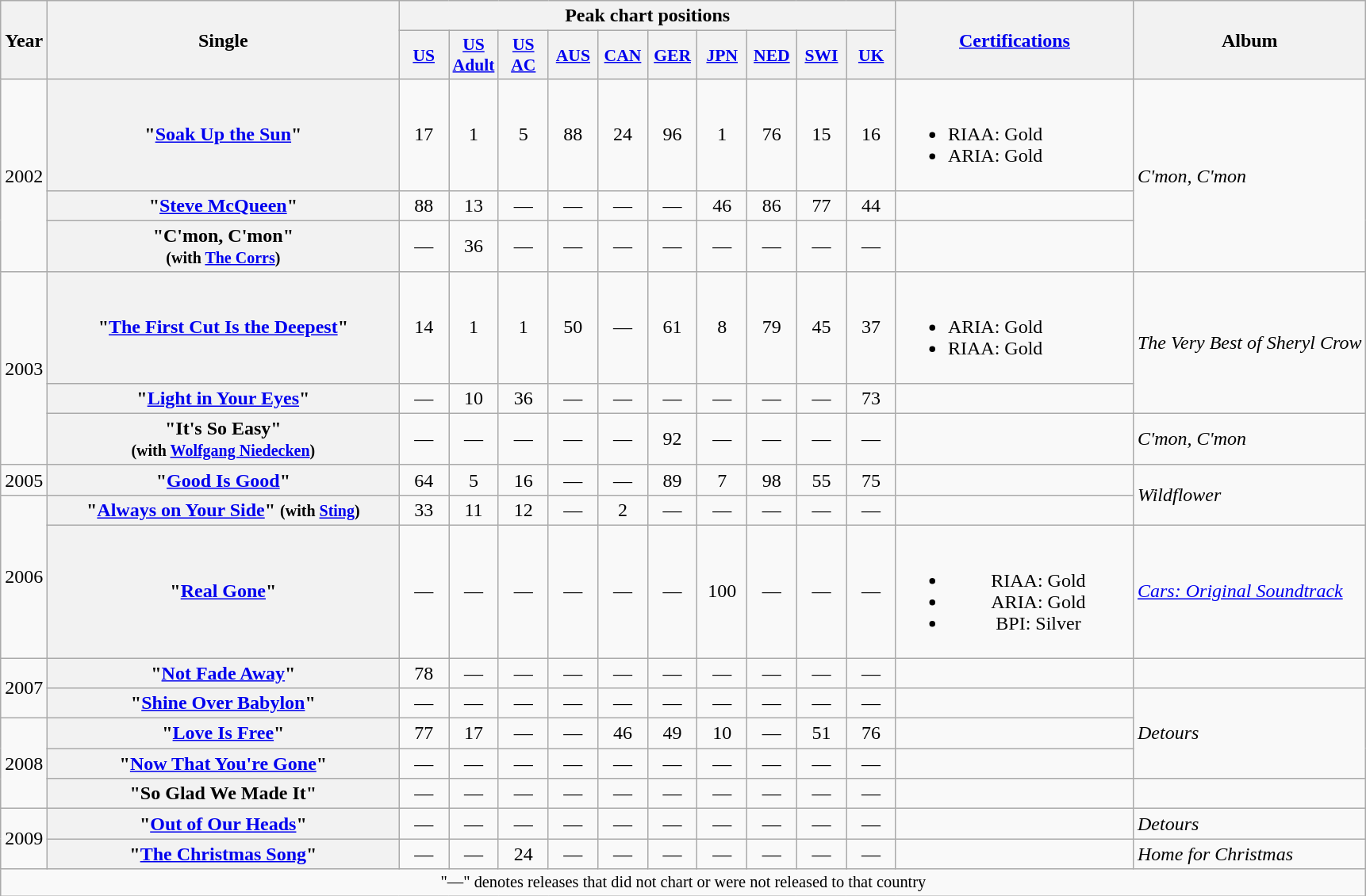<table class="wikitable plainrowheaders" style="text-align:center;">
<tr>
<th rowspan="2">Year</th>
<th rowspan="2" style="width:18em;">Single</th>
<th colspan="10">Peak chart positions</th>
<th rowspan="2" style="width:12em;"><a href='#'>Certifications</a></th>
<th rowspan="2">Album</th>
</tr>
<tr style="font-size:90%;">
<th style="width:35px;"><a href='#'>US</a><br></th>
<th style="width:35px;"><a href='#'>US Adult</a><br></th>
<th style="width:35px;"><a href='#'>US AC</a><br></th>
<th style="width:35px;"><a href='#'>AUS</a><br></th>
<th style="width:35px;"><a href='#'>CAN</a><br></th>
<th style="width:35px;"><a href='#'>GER</a><br></th>
<th style="width:35px;"><a href='#'>JPN</a><br></th>
<th style="width:35px;"><a href='#'>NED</a><br></th>
<th style="width:35px;"><a href='#'>SWI</a><br></th>
<th style="width:35px;"><a href='#'>UK</a><br></th>
</tr>
<tr>
<td rowspan="3">2002</td>
<th scope="row">"<a href='#'>Soak Up the Sun</a>"</th>
<td>17</td>
<td>1</td>
<td>5</td>
<td>88</td>
<td>24</td>
<td>96</td>
<td>1</td>
<td>76</td>
<td>15</td>
<td>16</td>
<td style="text-align:left;"><br><ul><li>RIAA: Gold</li><li>ARIA: Gold</li></ul></td>
<td style="text-align:left;" rowspan="3"><em>C'mon, C'mon</em></td>
</tr>
<tr>
<th scope="row">"<a href='#'>Steve McQueen</a>"</th>
<td>88</td>
<td>13</td>
<td>—</td>
<td>—</td>
<td>—</td>
<td>—</td>
<td>46</td>
<td>86</td>
<td>77</td>
<td>44</td>
<td></td>
</tr>
<tr>
<th scope="row">"C'mon, C'mon"<br> <small>(with <a href='#'>The Corrs</a>)</small></th>
<td>—</td>
<td>36</td>
<td>—</td>
<td>—</td>
<td>—</td>
<td>—</td>
<td>—</td>
<td>—</td>
<td>—</td>
<td>—</td>
<td></td>
</tr>
<tr>
<td rowspan="3">2003</td>
<th scope="row">"<a href='#'>The First Cut Is the Deepest</a>"</th>
<td>14</td>
<td>1</td>
<td>1</td>
<td>50</td>
<td>—</td>
<td>61</td>
<td>8</td>
<td>79</td>
<td>45</td>
<td>37</td>
<td style="text-align:left;"><br><ul><li>ARIA: Gold</li><li>RIAA: Gold</li></ul></td>
<td style="text-align:left;" rowspan="2"><em>The Very Best of Sheryl Crow</em></td>
</tr>
<tr>
<th scope="row">"<a href='#'>Light in Your Eyes</a>"</th>
<td>—</td>
<td>10</td>
<td>36</td>
<td>—</td>
<td>—</td>
<td>—</td>
<td>—</td>
<td>—</td>
<td>—</td>
<td>73</td>
<td></td>
</tr>
<tr>
<th scope="row">"It's So Easy"<br> <small>(with <a href='#'>Wolfgang Niedecken</a>)</small></th>
<td>—</td>
<td>—</td>
<td>—</td>
<td>—</td>
<td>—</td>
<td>92</td>
<td>—</td>
<td>—</td>
<td>—</td>
<td>—</td>
<td></td>
<td style="text-align:left;"><em>C'mon, C'mon</em></td>
</tr>
<tr>
<td>2005</td>
<th scope="row">"<a href='#'>Good Is Good</a>"</th>
<td>64</td>
<td>5</td>
<td>16</td>
<td>—</td>
<td>—</td>
<td>89</td>
<td>7</td>
<td>98</td>
<td>55</td>
<td>75</td>
<td></td>
<td style="text-align:left;" rowspan="2"><em>Wildflower</em></td>
</tr>
<tr>
<td rowspan="2">2006</td>
<th scope="row">"<a href='#'>Always on Your Side</a>" <small>(with <a href='#'>Sting</a>)</small></th>
<td>33</td>
<td>11</td>
<td>12</td>
<td>—</td>
<td>2</td>
<td>—</td>
<td>—</td>
<td>—</td>
<td>—</td>
<td>—</td>
<td></td>
</tr>
<tr>
<th scope="row">"<a href='#'>Real Gone</a>"</th>
<td>—</td>
<td>—</td>
<td>—</td>
<td>—</td>
<td>—</td>
<td>—</td>
<td>100</td>
<td>—</td>
<td>—</td>
<td>—</td>
<td><br><ul><li>RIAA: Gold</li><li>ARIA: Gold</li><li>BPI: Silver</li></ul></td>
<td style="text-align:left;"><em><a href='#'>Cars: Original Soundtrack</a></em></td>
</tr>
<tr>
<td rowspan="2">2007</td>
<th scope="row">"<a href='#'>Not Fade Away</a>"</th>
<td>78</td>
<td>—</td>
<td>—</td>
<td>—</td>
<td>—</td>
<td>—</td>
<td>—</td>
<td>—</td>
<td>—</td>
<td>—</td>
<td></td>
<td></td>
</tr>
<tr>
<th scope="row">"<a href='#'>Shine Over Babylon</a>"</th>
<td>—</td>
<td>—</td>
<td>—</td>
<td>—</td>
<td>—</td>
<td>—</td>
<td>—</td>
<td>—</td>
<td>—</td>
<td>—</td>
<td></td>
<td style="text-align:left;" rowspan="3"><em>Detours</em></td>
</tr>
<tr>
<td rowspan="3">2008</td>
<th scope="row">"<a href='#'>Love Is Free</a>"</th>
<td>77</td>
<td>17</td>
<td>—</td>
<td>—</td>
<td>46</td>
<td>49</td>
<td>10</td>
<td>—</td>
<td>51</td>
<td>76</td>
<td></td>
</tr>
<tr>
<th scope="row">"<a href='#'>Now That You're Gone</a>"</th>
<td>—</td>
<td>—</td>
<td>—</td>
<td>—</td>
<td>—</td>
<td>—</td>
<td>—</td>
<td>—</td>
<td>—</td>
<td>—</td>
<td></td>
</tr>
<tr>
<th scope="row">"So Glad We Made It"</th>
<td>—</td>
<td>—</td>
<td>—</td>
<td>—</td>
<td>—</td>
<td>—</td>
<td>—</td>
<td>—</td>
<td>—</td>
<td>—</td>
<td></td>
<td></td>
</tr>
<tr>
<td rowspan="2">2009</td>
<th scope="row">"<a href='#'>Out of Our Heads</a>"</th>
<td>—</td>
<td>—</td>
<td>—</td>
<td>—</td>
<td>—</td>
<td>—</td>
<td>—</td>
<td>—</td>
<td>—</td>
<td>—</td>
<td></td>
<td style="text-align:left;"><em>Detours</em></td>
</tr>
<tr>
<th scope="row">"<a href='#'>The Christmas Song</a>"</th>
<td>—</td>
<td>—</td>
<td>24</td>
<td>—</td>
<td>—</td>
<td>—</td>
<td>—</td>
<td>—</td>
<td>—</td>
<td>—</td>
<td></td>
<td style="text-align:left;"><em>Home for Christmas</em></td>
</tr>
<tr>
<td colspan="14" style="font-size:85%">"—" denotes releases that did not chart or were not released to that country</td>
</tr>
</table>
